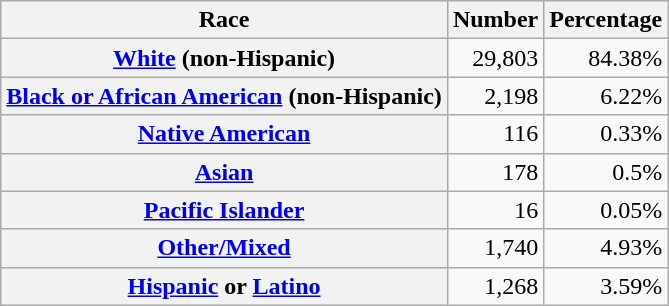<table class="wikitable" style="text-align:right">
<tr>
<th scope="col">Race</th>
<th scope="col">Number</th>
<th scope="col">Percentage</th>
</tr>
<tr>
<th scope="row"><a href='#'>White</a> (non-Hispanic)</th>
<td>29,803</td>
<td>84.38%</td>
</tr>
<tr>
<th scope="row"><a href='#'>Black or African American</a> (non-Hispanic)</th>
<td>2,198</td>
<td>6.22%</td>
</tr>
<tr>
<th scope="row"><a href='#'>Native American</a></th>
<td>116</td>
<td>0.33%</td>
</tr>
<tr>
<th scope="row"><a href='#'>Asian</a></th>
<td>178</td>
<td>0.5%</td>
</tr>
<tr>
<th scope="row"><a href='#'>Pacific Islander</a></th>
<td>16</td>
<td>0.05%</td>
</tr>
<tr>
<th scope="row"><a href='#'>Other/Mixed</a></th>
<td>1,740</td>
<td>4.93%</td>
</tr>
<tr>
<th scope="row"><a href='#'>Hispanic</a> or <a href='#'>Latino</a></th>
<td>1,268</td>
<td>3.59%</td>
</tr>
</table>
